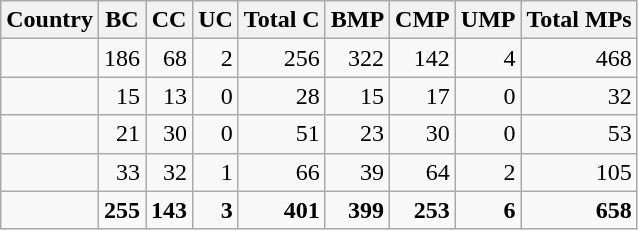<table class="wikitable mw-datatable sortable">
<tr>
<th>Country</th>
<th>BC</th>
<th>CC</th>
<th>UC</th>
<th>Total C</th>
<th>BMP</th>
<th>CMP</th>
<th>UMP</th>
<th>Total MPs</th>
</tr>
<tr>
<td></td>
<td align=right>186</td>
<td align=right>68</td>
<td align=right>2</td>
<td align=right>256</td>
<td align=right>322</td>
<td align=right>142</td>
<td align=right>4</td>
<td align=right>468</td>
</tr>
<tr>
<td></td>
<td align=right>15</td>
<td align=right>13</td>
<td align=right>0</td>
<td align=right>28</td>
<td align=right>15</td>
<td align=right>17</td>
<td align=right>0</td>
<td align=right>32</td>
</tr>
<tr>
<td></td>
<td align=right>21</td>
<td align=right>30</td>
<td align=right>0</td>
<td align=right>51</td>
<td align=right>23</td>
<td align=right>30</td>
<td align=right>0</td>
<td align=right>53</td>
</tr>
<tr>
<td></td>
<td align=right>33</td>
<td align=right>32</td>
<td align=right>1</td>
<td align=right>66</td>
<td align=right>39</td>
<td align=right>64</td>
<td align=right>2</td>
<td align=right>105</td>
</tr>
<tr class="sortbottom" style="font-weight:bold">
<td></td>
<td align=right>255</td>
<td align=right>143</td>
<td align=right>3</td>
<td align=right>401</td>
<td align=right>399</td>
<td align=right>253</td>
<td align=right>6</td>
<td align=right>658</td>
</tr>
</table>
